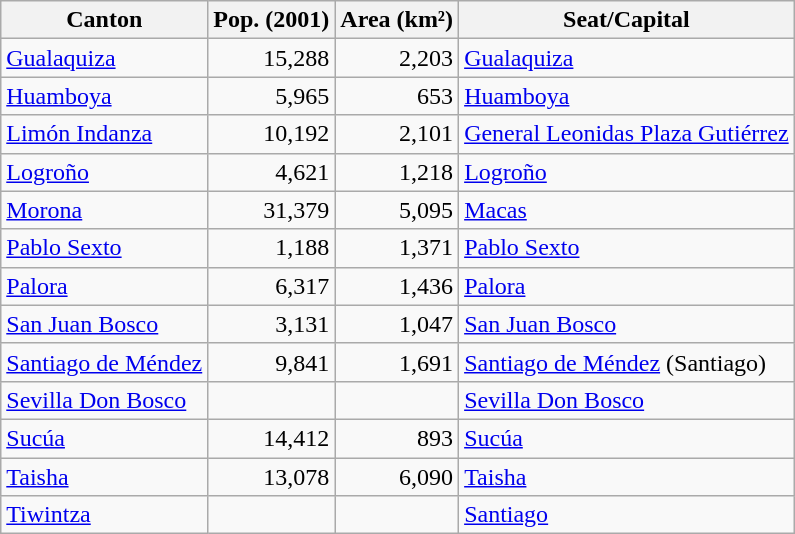<table class="wikitable sortable">
<tr>
<th>Canton</th>
<th>Pop. (2001)</th>
<th>Area (km²)</th>
<th>Seat/Capital</th>
</tr>
<tr>
<td><a href='#'>Gualaquiza</a></td>
<td align="right">15,288</td>
<td align="right">2,203</td>
<td><a href='#'>Gualaquiza</a></td>
</tr>
<tr>
<td><a href='#'>Huamboya</a></td>
<td align="right">5,965</td>
<td align="right">653</td>
<td><a href='#'>Huamboya</a></td>
</tr>
<tr>
<td><a href='#'>Limón Indanza</a></td>
<td align="right">10,192</td>
<td align="right">2,101</td>
<td><a href='#'>General Leonidas Plaza Gutiérrez</a></td>
</tr>
<tr>
<td><a href='#'>Logroño</a></td>
<td align="right">4,621</td>
<td align="right">1,218</td>
<td><a href='#'>Logroño</a></td>
</tr>
<tr>
<td><a href='#'>Morona</a></td>
<td align="right">31,379</td>
<td align="right">5,095</td>
<td><a href='#'>Macas</a></td>
</tr>
<tr>
<td><a href='#'>Pablo Sexto</a></td>
<td align="right">1,188</td>
<td align="right">1,371</td>
<td><a href='#'>Pablo Sexto</a></td>
</tr>
<tr>
<td><a href='#'>Palora</a></td>
<td align="right">6,317</td>
<td align="right">1,436</td>
<td><a href='#'>Palora</a></td>
</tr>
<tr>
<td><a href='#'>San Juan Bosco</a></td>
<td align="right">3,131</td>
<td align="right">1,047</td>
<td><a href='#'>San Juan Bosco</a></td>
</tr>
<tr>
<td><a href='#'>Santiago de Méndez</a></td>
<td align="right">9,841</td>
<td align="right">1,691</td>
<td><a href='#'>Santiago de Méndez</a> (Santiago)</td>
</tr>
<tr>
<td><a href='#'>Sevilla Don Bosco</a></td>
<td align="right"> </td>
<td align="right"> </td>
<td><a href='#'>Sevilla Don Bosco</a></td>
</tr>
<tr>
<td><a href='#'>Sucúa</a></td>
<td align="right">14,412</td>
<td align="right">893</td>
<td><a href='#'>Sucúa</a></td>
</tr>
<tr>
<td><a href='#'>Taisha</a></td>
<td align="right">13,078</td>
<td align="right">6,090</td>
<td><a href='#'>Taisha</a></td>
</tr>
<tr>
<td><a href='#'>Tiwintza</a></td>
<td align="right"> </td>
<td align="right"> </td>
<td><a href='#'>Santiago</a></td>
</tr>
</table>
